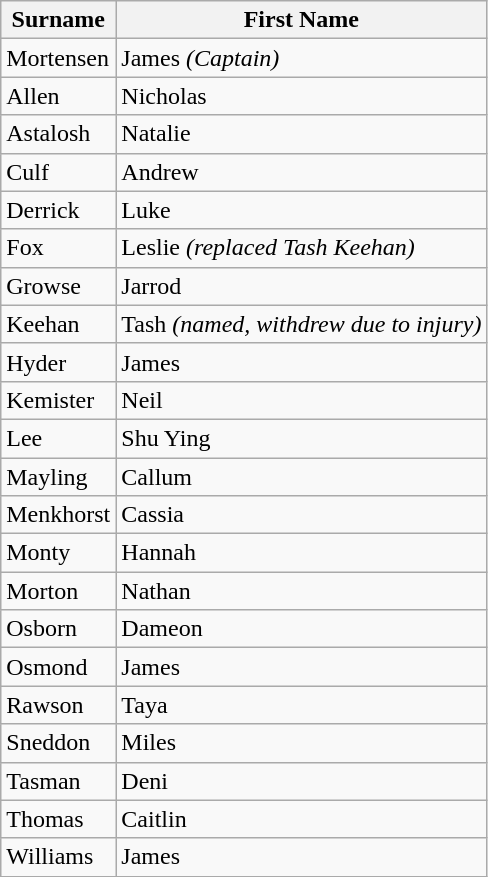<table class="wikitable mw-collapsible mw-collapsed">
<tr>
<th>Surname</th>
<th>First Name</th>
</tr>
<tr>
<td>Mortensen</td>
<td>James <em>(Captain)</em></td>
</tr>
<tr>
<td>Allen</td>
<td>Nicholas</td>
</tr>
<tr>
<td>Astalosh</td>
<td>Natalie</td>
</tr>
<tr>
<td>Culf</td>
<td>Andrew</td>
</tr>
<tr>
<td>Derrick</td>
<td>Luke</td>
</tr>
<tr>
<td>Fox</td>
<td>Leslie <em>(replaced Tash Keehan)</em></td>
</tr>
<tr>
<td>Growse</td>
<td>Jarrod</td>
</tr>
<tr>
<td>Keehan</td>
<td>Tash <em>(named, withdrew due to injury)</em></td>
</tr>
<tr>
<td>Hyder</td>
<td>James</td>
</tr>
<tr>
<td>Kemister</td>
<td>Neil</td>
</tr>
<tr>
<td>Lee</td>
<td>Shu Ying</td>
</tr>
<tr>
<td>Mayling</td>
<td>Callum</td>
</tr>
<tr>
<td>Menkhorst</td>
<td>Cassia</td>
</tr>
<tr>
<td>Monty</td>
<td>Hannah</td>
</tr>
<tr>
<td>Morton</td>
<td>Nathan</td>
</tr>
<tr>
<td>Osborn</td>
<td>Dameon</td>
</tr>
<tr>
<td>Osmond</td>
<td>James</td>
</tr>
<tr>
<td>Rawson</td>
<td>Taya</td>
</tr>
<tr>
<td>Sneddon</td>
<td>Miles</td>
</tr>
<tr>
<td>Tasman</td>
<td>Deni</td>
</tr>
<tr>
<td>Thomas</td>
<td>Caitlin</td>
</tr>
<tr>
<td>Williams</td>
<td>James</td>
</tr>
</table>
